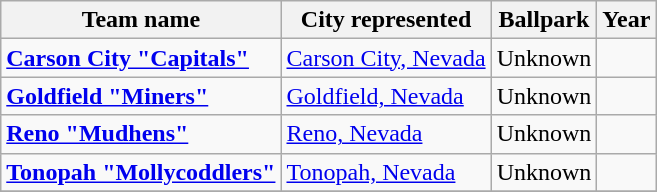<table class="wikitable">
<tr>
<th>Team name</th>
<th>City represented</th>
<th>Ballpark</th>
<th>Year</th>
</tr>
<tr>
<td><strong><a href='#'>Carson City "Capitals"</a></strong></td>
<td><a href='#'>Carson City, Nevada</a></td>
<td>Unknown</td>
<td></td>
</tr>
<tr>
<td><strong><a href='#'>Goldfield "Miners"</a></strong></td>
<td><a href='#'>Goldfield, Nevada</a></td>
<td>Unknown</td>
<td></td>
</tr>
<tr>
<td><strong><a href='#'>Reno "Mudhens"</a></strong></td>
<td><a href='#'>Reno, Nevada</a></td>
<td>Unknown</td>
<td></td>
</tr>
<tr>
<td><strong><a href='#'>Tonopah "Mollycoddlers"</a></strong></td>
<td><a href='#'>Tonopah, Nevada</a></td>
<td>Unknown</td>
<td></td>
</tr>
<tr>
</tr>
</table>
